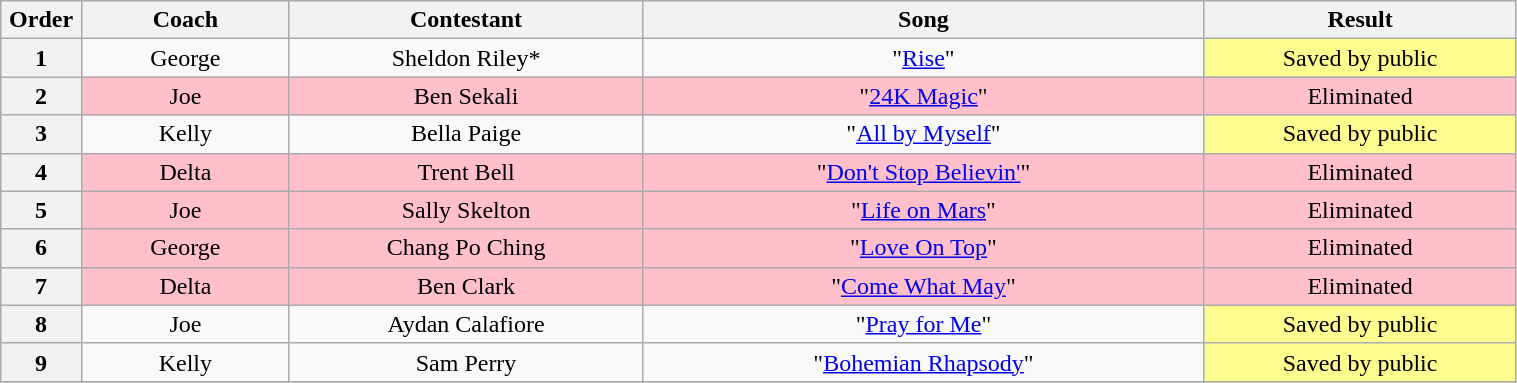<table class="wikitable sortable" style="text-align:center; width:80%;">
<tr>
<th width="1%">Order</th>
<th width="10%">Coach</th>
<th width="17%">Contestant</th>
<th width="27%">Song</th>
<th width="15%">Result</th>
</tr>
<tr>
<th scope="row">1</th>
<td>George</td>
<td>Sheldon Riley*</td>
<td>"<a href='#'>Rise</a>"</td>
<td bgcolor="#fdfc8f">Saved by public</td>
</tr>
<tr>
<th scope="row">2</th>
<td bgcolor="pink">Joe</td>
<td bgcolor="pink">Ben Sekali</td>
<td bgcolor="pink">"<a href='#'>24K Magic</a>"</td>
<td bgcolor="pink">Eliminated</td>
</tr>
<tr>
<th scope="row">3</th>
<td>Kelly</td>
<td>Bella Paige</td>
<td>"<a href='#'>All by Myself</a>"</td>
<td bgcolor="#fdfc8f">Saved by public</td>
</tr>
<tr>
<th scope="row">4</th>
<td bgcolor="pink">Delta</td>
<td bgcolor="pink">Trent Bell</td>
<td bgcolor="pink">"<a href='#'>Don't Stop Believin'</a>"</td>
<td bgcolor="pink">Eliminated</td>
</tr>
<tr>
<th scope="row">5</th>
<td bgcolor="pink">Joe</td>
<td bgcolor="pink">Sally Skelton</td>
<td bgcolor="pink">"<a href='#'>Life on Mars</a>"</td>
<td bgcolor="pink">Eliminated</td>
</tr>
<tr>
<th scope="row">6</th>
<td bgcolor="pink">George</td>
<td bgcolor="pink">Chang Po Ching</td>
<td bgcolor="pink">"<a href='#'>Love On Top</a>"</td>
<td bgcolor="pink">Eliminated</td>
</tr>
<tr>
<th scope="row">7</th>
<td bgcolor="pink">Delta</td>
<td bgcolor="pink">Ben Clark</td>
<td bgcolor="pink">"<a href='#'>Come What May</a>"</td>
<td bgcolor="pink">Eliminated</td>
</tr>
<tr>
<th scope="row">8</th>
<td>Joe</td>
<td>Aydan Calafiore</td>
<td>"<a href='#'>Pray for Me</a>"</td>
<td bgcolor="#fdfc8f">Saved by public</td>
</tr>
<tr>
<th scope="row">9</th>
<td>Kelly</td>
<td>Sam Perry</td>
<td>"<a href='#'>Bohemian Rhapsody</a>"</td>
<td bgcolor="#fdfc8f">Saved by public</td>
</tr>
<tr>
</tr>
</table>
